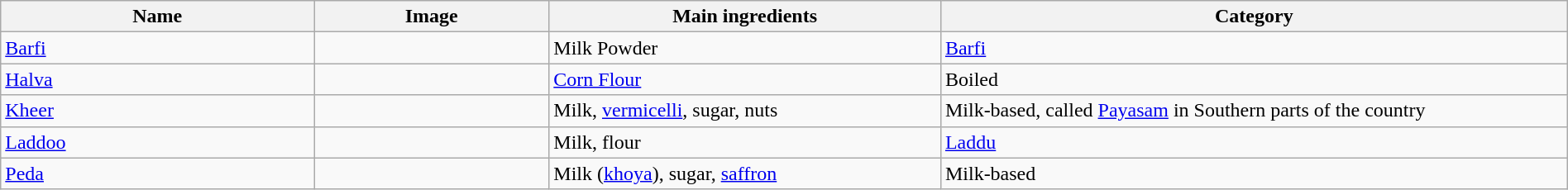<table class="wikitable sortable" style="width:100%;">
<tr>
<th style="width:20%;">Name</th>
<th style="width:15%;">Image</th>
<th style="width:25%;">Main ingredients</th>
<th style="width:40%;">Category</th>
</tr>
<tr>
<td><a href='#'>Barfi</a></td>
<td></td>
<td>Milk Powder</td>
<td><a href='#'>Barfi</a></td>
</tr>
<tr>
<td><a href='#'>Halva</a></td>
<td></td>
<td><a href='#'>Corn Flour</a></td>
<td>Boiled</td>
</tr>
<tr>
<td><a href='#'>Kheer</a></td>
<td></td>
<td>Milk, <a href='#'>vermicelli</a>, sugar, nuts</td>
<td>Milk-based, called <a href='#'>Payasam</a> in Southern parts of the country</td>
</tr>
<tr>
<td><a href='#'>Laddoo</a></td>
<td></td>
<td>Milk, flour</td>
<td><a href='#'>Laddu</a></td>
</tr>
<tr>
<td><a href='#'>Peda</a></td>
<td> </td>
<td>Milk (<a href='#'>khoya</a>), sugar, <a href='#'>saffron</a></td>
<td>Milk-based</td>
</tr>
</table>
